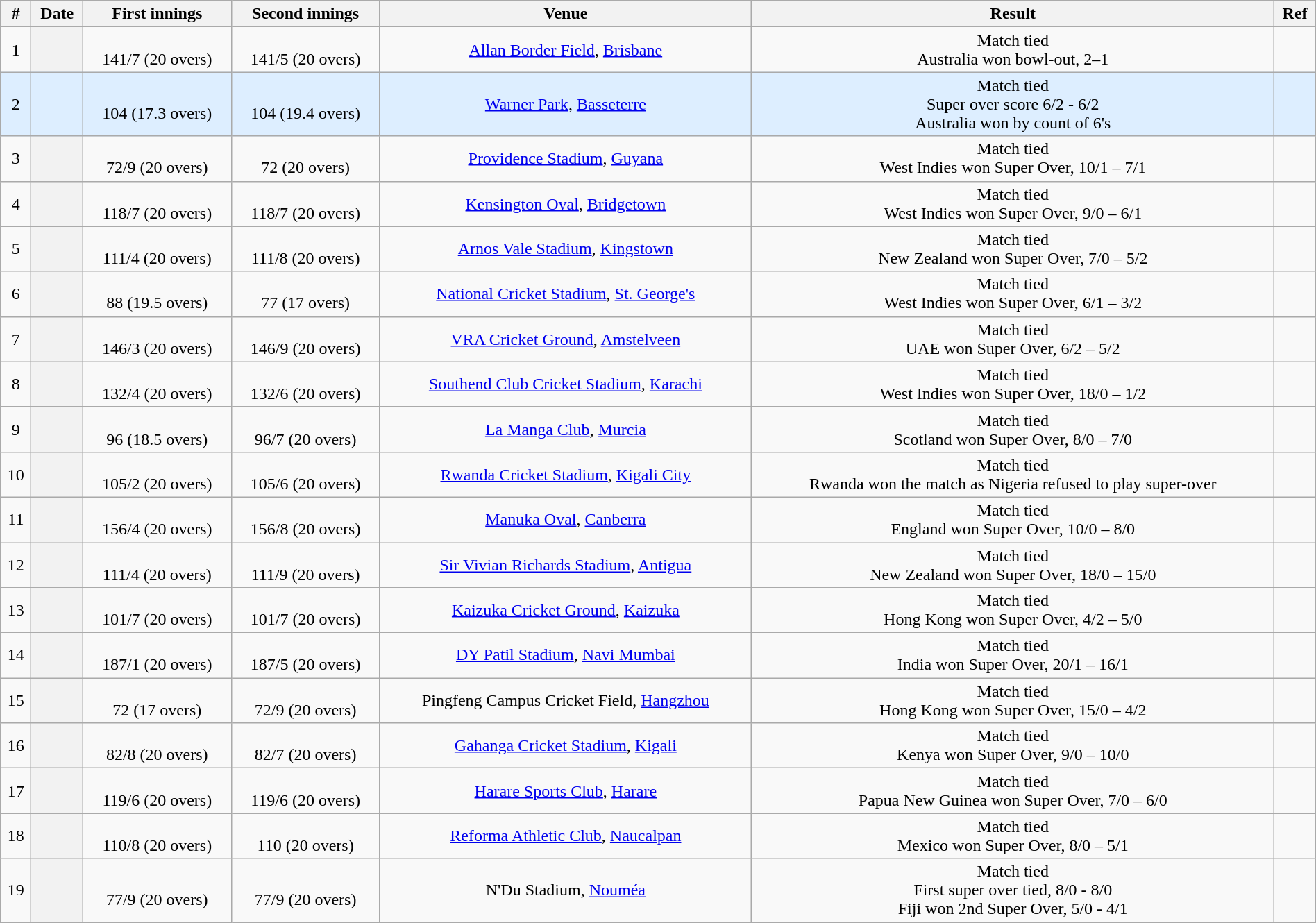<table class="wikitable plainrowheaders sortable" style="width: 100%; text-align: center;">
<tr>
<th>#</th>
<th>Date</th>
<th>First innings</th>
<th>Second innings</th>
<th>Venue</th>
<th class="unsortable">Result</th>
<th class="unsortable">Ref</th>
</tr>
<tr>
<td>1</td>
<th scope="row" style="text-align: center;"></th>
<td><br>141/7 (20 overs)</td>
<td><br>141/5 (20 overs)</td>
<td><a href='#'>Allan Border Field</a>, <a href='#'>Brisbane</a></td>
<td>Match tied<br>Australia won bowl-out, 2–1</td>
<td></td>
</tr>
<tr style="background:#def;">
<td>2</td>
<th scope="row" style="background:#def; text-align: center;"> </th>
<td><br>104 (17.3 overs)</td>
<td><br>104 (19.4 overs)</td>
<td><a href='#'>Warner Park</a>, <a href='#'>Basseterre</a></td>
<td>Match tied<br>Super over score 6/2 - 6/2<br>Australia won by count of 6's</td>
<td></td>
</tr>
<tr>
<td>3</td>
<th scope="row" style="text-align: center;"></th>
<td><br>72/9 (20 overs)</td>
<td><br>72 (20 overs)</td>
<td><a href='#'>Providence Stadium</a>, <a href='#'>Guyana</a></td>
<td>Match tied<br>West Indies won Super Over, 10/1 – 7/1</td>
<td></td>
</tr>
<tr>
<td>4</td>
<th scope="row" style="text-align: center;"></th>
<td><br>118/7 (20 overs)</td>
<td><br>118/7 (20 overs)</td>
<td><a href='#'>Kensington Oval</a>, <a href='#'>Bridgetown</a></td>
<td>Match tied<br>West Indies won Super Over, 9/0 – 6/1</td>
<td></td>
</tr>
<tr>
<td>5</td>
<th scope="row" style="text-align: center;"></th>
<td><br>111/4 (20 overs)</td>
<td><br>111/8 (20 overs)</td>
<td><a href='#'>Arnos Vale Stadium</a>, <a href='#'>Kingstown</a></td>
<td>Match tied<br>New Zealand won Super Over, 7/0 – 5/2</td>
<td></td>
</tr>
<tr>
<td>6</td>
<th scope="row" style="text-align: center;"></th>
<td><br>88 (19.5 overs)</td>
<td><br>77 (17 overs)</td>
<td><a href='#'>National Cricket Stadium</a>, <a href='#'>St. George's</a></td>
<td>Match tied<br>West Indies won Super Over, 6/1 – 3/2</td>
<td></td>
</tr>
<tr>
<td>7</td>
<th scope="row" style="text-align: center;"></th>
<td><br>146/3 (20 overs)</td>
<td><br>146/9 (20 overs)</td>
<td><a href='#'>VRA Cricket Ground</a>, <a href='#'>Amstelveen</a></td>
<td>Match tied<br>UAE won Super Over, 6/2 – 5/2</td>
<td></td>
</tr>
<tr>
<td>8</td>
<th scope="row" style="text-align: center;"></th>
<td><br>132/4 (20 overs)</td>
<td><br>132/6 (20 overs)</td>
<td><a href='#'>Southend Club Cricket Stadium</a>, <a href='#'>Karachi</a></td>
<td>Match tied<br>West Indies won Super Over, 18/0 – 1/2</td>
<td></td>
</tr>
<tr>
<td>9</td>
<th scope="row" style="text-align: center;"></th>
<td><br>96 (18.5 overs)</td>
<td><br>96/7 (20 overs)</td>
<td><a href='#'>La Manga Club</a>, <a href='#'>Murcia</a></td>
<td>Match tied<br>Scotland won Super Over, 8/0 – 7/0</td>
<td></td>
</tr>
<tr>
<td>10</td>
<th scope="row" style="text-align: center;"></th>
<td><br>105/2 (20 overs)</td>
<td><br>105/6 (20 overs)</td>
<td><a href='#'>Rwanda Cricket Stadium</a>, <a href='#'>Kigali City</a></td>
<td>Match tied<br>Rwanda won the match as Nigeria refused to play super-over</td>
<td></td>
</tr>
<tr>
<td>11</td>
<th scope="row" style="text-align: center;"></th>
<td><br>156/4 (20 overs)</td>
<td><br>156/8 (20 overs)</td>
<td><a href='#'>Manuka Oval</a>, <a href='#'>Canberra</a></td>
<td>Match tied<br>England won Super Over, 10/0 – 8/0</td>
<td></td>
</tr>
<tr>
<td>12</td>
<th scope="row" style="text-align: center;"></th>
<td><br>111/4 (20 overs)</td>
<td><br>111/9 (20 overs)</td>
<td><a href='#'>Sir Vivian Richards Stadium</a>, <a href='#'>Antigua</a></td>
<td>Match tied<br>New Zealand won Super Over, 18/0 – 15/0</td>
<td></td>
</tr>
<tr>
<td>13</td>
<th scope="row" style="text-align: center;"></th>
<td><br>101/7 (20 overs)</td>
<td><br>101/7 (20 overs)</td>
<td><a href='#'>Kaizuka Cricket Ground</a>, <a href='#'>Kaizuka</a></td>
<td>Match tied<br>Hong Kong won Super Over, 4/2 – 5/0</td>
<td></td>
</tr>
<tr>
<td>14</td>
<th scope="row" style="text-align: center;"></th>
<td><br>187/1 (20 overs)</td>
<td><br>187/5 (20 overs)</td>
<td><a href='#'>DY Patil Stadium</a>, <a href='#'>Navi Mumbai</a></td>
<td>Match tied<br>India won Super Over, 20/1 – 16/1</td>
<td></td>
</tr>
<tr>
<td>15</td>
<th scope="row" style="text-align: center;"></th>
<td><br>72 (17 overs)</td>
<td><br>72/9 (20 overs)</td>
<td>Pingfeng Campus Cricket Field, <a href='#'>Hangzhou</a></td>
<td>Match tied<br>Hong Kong won Super Over, 15/0 – 4/2</td>
<td></td>
</tr>
<tr>
<td>16</td>
<th scope="row" style="text-align: center;"></th>
<td><br>82/8 (20 overs)</td>
<td><br>82/7 (20 overs)</td>
<td><a href='#'>Gahanga Cricket Stadium</a>, <a href='#'>Kigali</a></td>
<td>Match tied<br>Kenya won Super Over, 9/0 – 10/0</td>
<td></td>
</tr>
<tr>
<td>17</td>
<th scope="row" style="text-align: center;"></th>
<td><br>119/6 (20 overs)</td>
<td><br>119/6 (20 overs)</td>
<td><a href='#'>Harare Sports Club</a>, <a href='#'>Harare</a></td>
<td>Match tied<br>Papua New Guinea won Super Over, 7/0 – 6/0</td>
<td></td>
</tr>
<tr>
<td>18</td>
<th scope="row" style="text-align: center;"></th>
<td><br>110/8 (20 overs)</td>
<td><br>110 (20 overs)</td>
<td><a href='#'>Reforma Athletic Club</a>, <a href='#'>Naucalpan</a></td>
<td>Match tied<br>Mexico won Super Over, 8/0 – 5/1</td>
<td></td>
</tr>
<tr>
<td>19</td>
<th scope="row" style="text-align: center;"></th>
<td><br>77/9 (20 overs)</td>
<td><br>77/9 (20 overs)</td>
<td>N'Du Stadium, <a href='#'>Nouméa</a></td>
<td>Match tied<br>First super over tied, 8/0 - 8/0<br>Fiji won 2nd Super Over, 5/0 - 4/1</td>
<td></td>
</tr>
</table>
